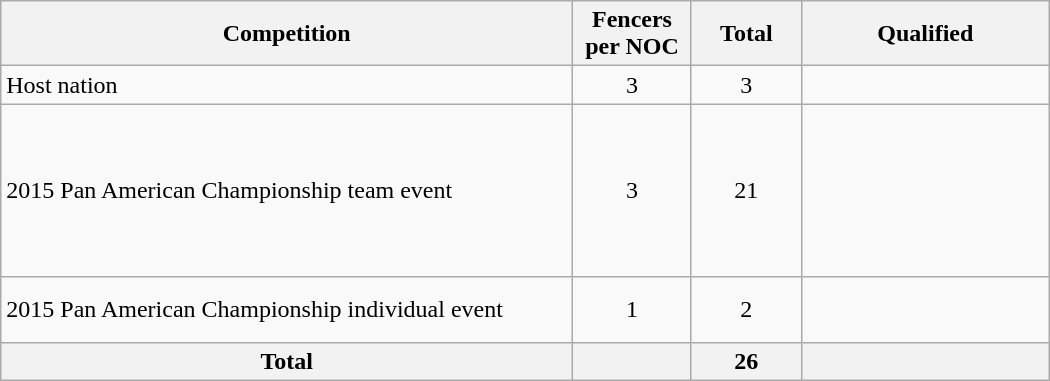<table class = "wikitable" width=700>
<tr>
<th width=500>Competition</th>
<th width=80>Fencers per NOC</th>
<th width=80>Total</th>
<th width=200>Qualified</th>
</tr>
<tr>
<td>Host nation</td>
<td align="center">3</td>
<td align="center">3</td>
<td></td>
</tr>
<tr>
<td>2015 Pan American Championship team event</td>
<td align="center">3</td>
<td align="center">21</td>
<td><br><br><br><br><br><br></td>
</tr>
<tr>
<td>2015 Pan American Championship individual event</td>
<td align="center">1</td>
<td align="center">2</td>
<td><br><s></s><br></td>
</tr>
<tr>
<th>Total</th>
<th></th>
<th>26</th>
<th></th>
</tr>
</table>
